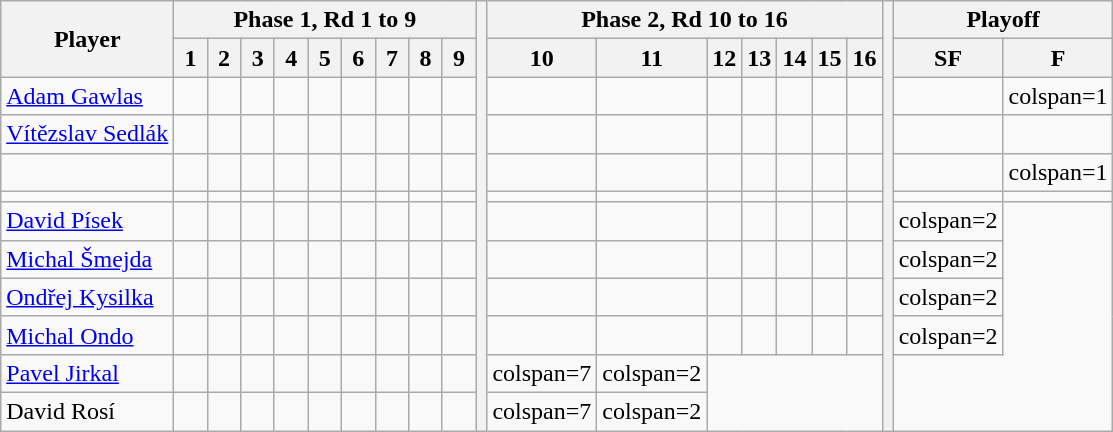<table class="wikitable">
<tr>
<th rowspan="2">Player</th>
<th colspan="9">Phase 1, Rd 1 to 9</th>
<th rowspan="12"></th>
<th colspan="7">Phase 2, Rd 10 to 16</th>
<th rowspan="12"></th>
<th colspan="2">Playoff</th>
</tr>
<tr>
<th style="width:15px;">1</th>
<th style="width:15px;">2</th>
<th style="width:15px;">3</th>
<th style="width:15px;">4</th>
<th style="width:15px;">5</th>
<th style="width:15px;">6</th>
<th style="width:15px;">7</th>
<th style="width:15px;">8</th>
<th style="width:15px;">9</th>
<th style="width:15px;">10</th>
<th style="width:15px;">11</th>
<th style="width:15px;">12</th>
<th style="width:15px;">13</th>
<th style="width:15px;">14</th>
<th style="width:15px;">15</th>
<th style="width:15px;">16</th>
<th style="width:25px;">SF</th>
<th style="width:25px;">F</th>
</tr>
<tr>
<td> <a href='#'>Adam Gawlas</a></td>
<td></td>
<td></td>
<td></td>
<td></td>
<td></td>
<td></td>
<td></td>
<td></td>
<td></td>
<td></td>
<td></td>
<td></td>
<td></td>
<td></td>
<td></td>
<td></td>
<td></td>
<td>colspan=1 </td>
</tr>
<tr>
<td> <a href='#'>Vítězslav Sedlák</a></td>
<td></td>
<td></td>
<td></td>
<td></td>
<td></td>
<td></td>
<td></td>
<td></td>
<td></td>
<td></td>
<td></td>
<td></td>
<td></td>
<td></td>
<td></td>
<td></td>
<td></td>
<td></td>
</tr>
<tr>
<td></td>
<td></td>
<td></td>
<td></td>
<td></td>
<td></td>
<td></td>
<td></td>
<td></td>
<td></td>
<td></td>
<td></td>
<td></td>
<td></td>
<td></td>
<td></td>
<td></td>
<td></td>
<td>colspan=1 </td>
</tr>
<tr>
<td></td>
<td></td>
<td></td>
<td></td>
<td></td>
<td></td>
<td></td>
<td></td>
<td></td>
<td></td>
<td></td>
<td></td>
<td></td>
<td></td>
<td></td>
<td></td>
<td></td>
<td></td>
<td></td>
</tr>
<tr>
<td> <a href='#'>David Písek</a></td>
<td></td>
<td></td>
<td></td>
<td></td>
<td></td>
<td></td>
<td></td>
<td></td>
<td></td>
<td></td>
<td></td>
<td></td>
<td></td>
<td></td>
<td></td>
<td></td>
<td>colspan=2 </td>
</tr>
<tr>
<td> <a href='#'>Michal Šmejda</a></td>
<td></td>
<td></td>
<td></td>
<td></td>
<td></td>
<td></td>
<td></td>
<td></td>
<td></td>
<td></td>
<td></td>
<td></td>
<td></td>
<td></td>
<td></td>
<td></td>
<td>colspan=2 </td>
</tr>
<tr>
<td> <a href='#'>Ondřej Kysilka</a></td>
<td></td>
<td></td>
<td></td>
<td></td>
<td></td>
<td></td>
<td></td>
<td></td>
<td></td>
<td></td>
<td></td>
<td></td>
<td></td>
<td></td>
<td></td>
<td></td>
<td>colspan=2 </td>
</tr>
<tr>
<td> <a href='#'>Michal Ondo</a></td>
<td></td>
<td></td>
<td></td>
<td></td>
<td></td>
<td></td>
<td></td>
<td></td>
<td></td>
<td></td>
<td></td>
<td></td>
<td></td>
<td></td>
<td></td>
<td></td>
<td>colspan=2 </td>
</tr>
<tr>
<td> <a href='#'>Pavel Jirkal</a></td>
<td></td>
<td></td>
<td></td>
<td></td>
<td></td>
<td></td>
<td></td>
<td></td>
<td></td>
<td>colspan=7 </td>
<td>colspan=2 </td>
</tr>
<tr>
<td> David Rosí</td>
<td></td>
<td></td>
<td></td>
<td></td>
<td></td>
<td></td>
<td></td>
<td></td>
<td></td>
<td>colspan=7 </td>
<td>colspan=2 </td>
</tr>
</table>
